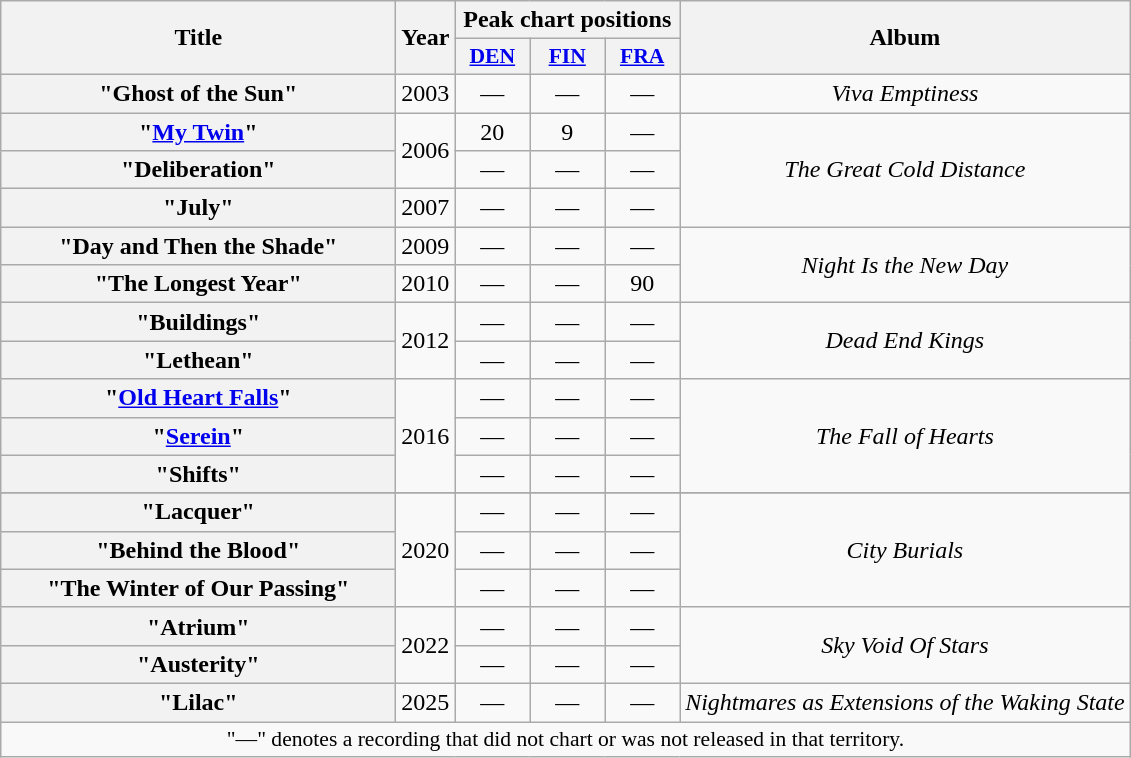<table class="wikitable plainrowheaders" style="text-align:center;">
<tr>
<th scope="col" rowspan="2" style="width:16em;">Title</th>
<th scope="col" rowspan="2">Year</th>
<th scope="col" colspan="3">Peak chart positions</th>
<th scope="col" rowspan="2">Album</th>
</tr>
<tr>
<th scope="col" style="width:3em;font-size:90%;"><a href='#'>DEN</a><br></th>
<th scope="col" style="width:3em;font-size:90%;"><a href='#'>FIN</a><br></th>
<th scope="col" style="width:3em;font-size:90%;"><a href='#'>FRA</a><br></th>
</tr>
<tr>
<th scope="row">"Ghost of the Sun"</th>
<td>2003</td>
<td>—</td>
<td>—</td>
<td>—</td>
<td><em>Viva Emptiness</em></td>
</tr>
<tr>
<th scope="row">"<a href='#'>My Twin</a>"</th>
<td rowspan=2>2006</td>
<td>20</td>
<td>9</td>
<td>—</td>
<td rowspan=3><em>The Great Cold Distance</em></td>
</tr>
<tr>
<th scope="row">"Deliberation"</th>
<td>—</td>
<td>—</td>
<td>—</td>
</tr>
<tr>
<th scope="row">"July"</th>
<td>2007</td>
<td>—</td>
<td>—</td>
<td>—</td>
</tr>
<tr>
<th scope="row">"Day and Then the Shade"</th>
<td>2009</td>
<td>—</td>
<td>—</td>
<td>—</td>
<td rowspan=2><em>Night Is the New Day</em></td>
</tr>
<tr>
<th scope="row">"The Longest Year"</th>
<td rowspan=1>2010</td>
<td>—</td>
<td>—</td>
<td>90</td>
</tr>
<tr>
<th scope="row">"Buildings"</th>
<td rowspan=2>2012</td>
<td>—</td>
<td>—</td>
<td>—</td>
<td rowspan=2><em>Dead End Kings</em></td>
</tr>
<tr>
<th scope="row">"Lethean"</th>
<td>—</td>
<td>—</td>
<td>—</td>
</tr>
<tr>
<th scope="row">"<a href='#'>Old Heart Falls</a>"</th>
<td rowspan=3>2016</td>
<td>—</td>
<td>—</td>
<td>—</td>
<td rowspan=3><em>The Fall of Hearts</em></td>
</tr>
<tr>
<th scope="row">"<a href='#'>Serein</a>"</th>
<td>—</td>
<td>—</td>
<td>—</td>
</tr>
<tr>
<th scope="row">"Shifts"</th>
<td>—</td>
<td>—</td>
<td>—</td>
</tr>
<tr>
</tr>
<tr>
<th scope="row">"Lacquer"</th>
<td rowspan=3>2020</td>
<td>—</td>
<td>—</td>
<td>—</td>
<td rowspan=3><em>City Burials</em></td>
</tr>
<tr>
<th scope="row">"Behind the Blood"</th>
<td>—</td>
<td>—</td>
<td>—</td>
</tr>
<tr>
<th scope="row">"The Winter of Our Passing"</th>
<td>—</td>
<td>—</td>
<td>—</td>
</tr>
<tr>
<th scope="row">"Atrium"</th>
<td rowspan=2>2022</td>
<td>—</td>
<td>—</td>
<td>—</td>
<td rowspan=2><em>Sky Void Of Stars</em></td>
</tr>
<tr>
<th scope="row">"Austerity"</th>
<td>—</td>
<td>—</td>
<td>—</td>
</tr>
<tr>
<th scope="row">"Lilac"</th>
<td>2025</td>
<td>—</td>
<td>—</td>
<td>—</td>
<td><em>Nightmares as Extensions of the Waking State</em></td>
</tr>
<tr>
<td colspan="10" style="font-size:90%">"—" denotes a recording that did not chart or was not released in that territory.</td>
</tr>
</table>
